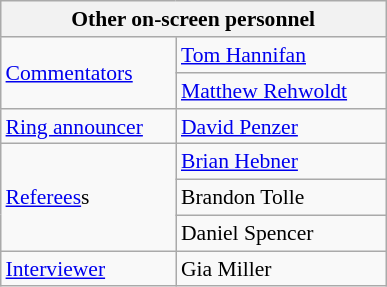<table align="right" class="wikitable" style="border:1px; font-size:90%; margin-left:1em;">
<tr>
<th width="250" colspan="2"><strong>Other on-screen personnel</strong></th>
</tr>
<tr>
<td rowspan="2"><a href='#'>Commentators</a></td>
<td><a href='#'>Tom Hannifan</a></td>
</tr>
<tr>
<td><a href='#'>Matthew Rehwoldt</a></td>
</tr>
<tr>
<td rowspan="1"><a href='#'>Ring announcer</a></td>
<td><a href='#'>David Penzer</a></td>
</tr>
<tr>
<td rowspan="3"><a href='#'>Referees</a>s</td>
<td><a href='#'>Brian Hebner</a></td>
</tr>
<tr>
<td>Brandon Tolle</td>
</tr>
<tr>
<td>Daniel Spencer</td>
</tr>
<tr>
<td rowspan="1"><a href='#'>Interviewer</a></td>
<td>Gia Miller</td>
</tr>
</table>
